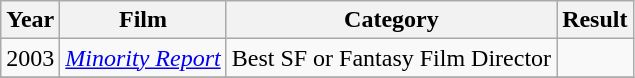<table class="wikitable">
<tr>
<th>Year</th>
<th>Film</th>
<th>Category</th>
<th>Result</th>
</tr>
<tr>
<td style="text-align:center;">2003</td>
<td style="text-align:center;"><a href='#'><em>Minority Report</em></a></td>
<td style="text-align:center;">Best SF or Fantasy Film Director</td>
<td></td>
</tr>
<tr>
</tr>
</table>
